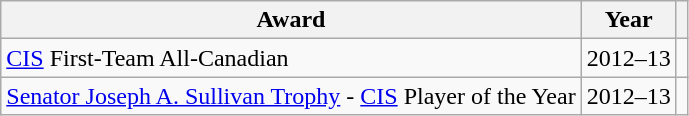<table class="wikitable">
<tr>
<th>Award</th>
<th>Year</th>
<th></th>
</tr>
<tr>
<td><a href='#'>CIS</a> First-Team All-Canadian</td>
<td>2012–13</td>
<td></td>
</tr>
<tr>
<td><a href='#'>Senator Joseph A. Sullivan Trophy</a> - <a href='#'>CIS</a> Player of the Year</td>
<td>2012–13</td>
<td></td>
</tr>
</table>
